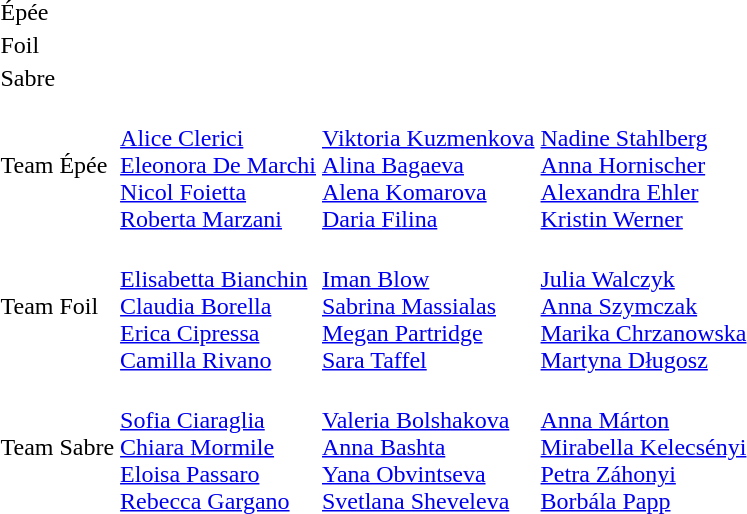<table>
<tr>
<td>Épée</td>
<td></td>
<td></td>
<td><br></td>
</tr>
<tr>
<td>Foil</td>
<td></td>
<td></td>
<td><br></td>
</tr>
<tr>
<td>Sabre</td>
<td></td>
<td></td>
<td><br></td>
</tr>
<tr>
<td>Team Épée</td>
<td><br><a href='#'>Alice Clerici</a><br><a href='#'>Eleonora De Marchi</a><br><a href='#'>Nicol Foietta</a><br><a href='#'>Roberta Marzani</a></td>
<td><br><a href='#'>Viktoria Kuzmenkova</a><br><a href='#'>Alina Bagaeva</a><br><a href='#'>Alena Komarova</a><br><a href='#'>Daria Filina</a></td>
<td><br><a href='#'>Nadine Stahlberg</a><br><a href='#'>Anna Hornischer</a><br><a href='#'>Alexandra Ehler</a><br><a href='#'>Kristin Werner</a></td>
</tr>
<tr>
<td>Team Foil</td>
<td> <br> <a href='#'>Elisabetta Bianchin</a><br><a href='#'>Claudia Borella</a><br><a href='#'>Erica Cipressa</a><br><a href='#'>Camilla Rivano</a></td>
<td> <br> <a href='#'>Iman Blow</a><br><a href='#'>Sabrina Massialas</a><br><a href='#'>Megan Partridge</a><br><a href='#'>Sara Taffel</a></td>
<td><br><a href='#'>Julia Walczyk</a><br><a href='#'>Anna Szymczak</a><br><a href='#'>Marika Chrzanowska</a><br><a href='#'>Martyna Długosz</a></td>
</tr>
<tr>
<td>Team Sabre</td>
<td><br><a href='#'>Sofia Ciaraglia</a><br><a href='#'>Chiara Mormile</a><br><a href='#'>Eloisa Passaro</a><br><a href='#'>Rebecca Gargano</a></td>
<td><br><a href='#'>Valeria Bolshakova</a><br><a href='#'>Anna Bashta</a><br><a href='#'>Yana Obvintseva</a><br><a href='#'>Svetlana Sheveleva</a></td>
<td><br><a href='#'>Anna Márton</a><br><a href='#'>Mirabella Kelecsényi</a><br><a href='#'>Petra  Záhonyi</a><br><a href='#'>Borbála Papp</a></td>
</tr>
</table>
